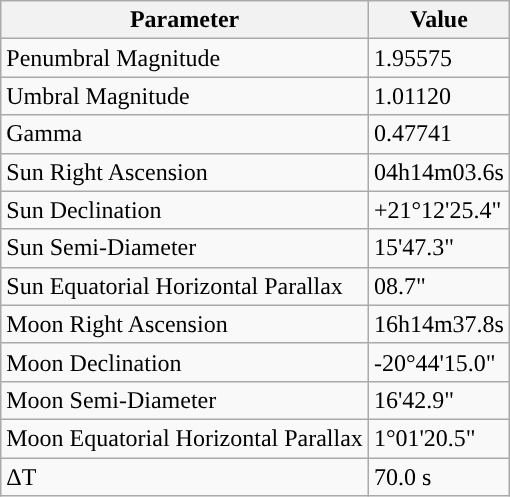<table class="wikitable">
<tr>
<th>Parameter</th>
<th>Value</th>
</tr>
<tr>
<td>Penumbral Magnitude</td>
<td>1.95575</td>
</tr>
<tr>
<td>Umbral Magnitude</td>
<td>1.01120</td>
</tr>
<tr>
<td>Gamma</td>
<td>0.47741</td>
</tr>
<tr>
<td>Sun Right Ascension</td>
<td>04h14m03.6s</td>
</tr>
<tr>
<td>Sun Declination</td>
<td>+21°12'25.4"</td>
</tr>
<tr>
<td>Sun Semi-Diameter</td>
<td>15'47.3"</td>
</tr>
<tr>
<td>Sun Equatorial Horizontal Parallax</td>
<td>08.7"</td>
</tr>
<tr>
<td>Moon Right Ascension</td>
<td>16h14m37.8s</td>
</tr>
<tr>
<td>Moon Declination</td>
<td>-20°44'15.0"</td>
</tr>
<tr>
<td>Moon Semi-Diameter</td>
<td>16'42.9"</td>
</tr>
<tr>
<td>Moon Equatorial Horizontal Parallax</td>
<td>1°01'20.5"</td>
</tr>
<tr>
<td>ΔT</td>
<td>70.0 s</td>
</tr>
</table>
